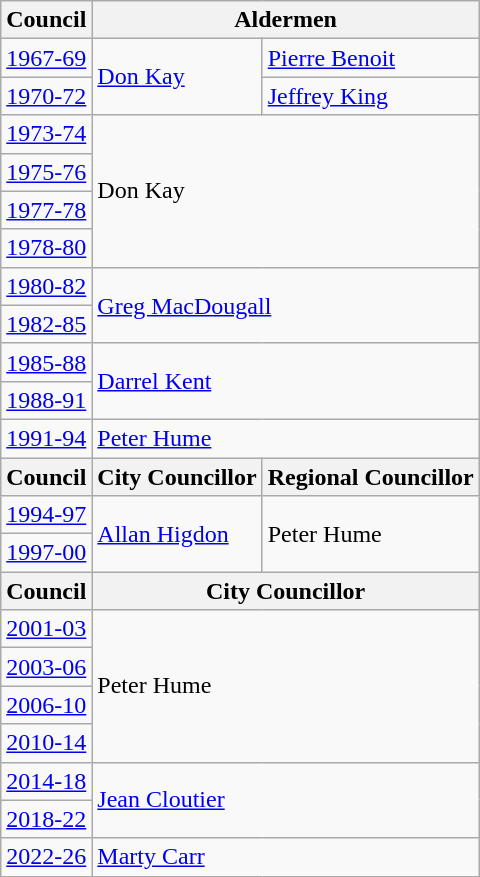<table class="wikitable">
<tr>
<th>Council</th>
<th Colspan="2">Aldermen</th>
</tr>
<tr>
<td><a href='#'>1967-69</a></td>
<td rowspan="2"><a href='#'>Don Kay</a></td>
<td><a href='#'>Pierre Benoit</a></td>
</tr>
<tr>
<td><a href='#'>1970-72</a></td>
<td><a href='#'>Jeffrey King</a></td>
</tr>
<tr>
<td><a href='#'>1973-74</a></td>
<td colspan="2" rowspan="4">Don Kay</td>
</tr>
<tr>
<td><a href='#'>1975-76</a></td>
</tr>
<tr>
<td><a href='#'>1977-78</a></td>
</tr>
<tr>
<td><a href='#'>1978-80</a></td>
</tr>
<tr>
<td><a href='#'>1980-82</a></td>
<td colspan="2" rowspan="2"><a href='#'>Greg MacDougall</a></td>
</tr>
<tr>
<td><a href='#'>1982-85</a></td>
</tr>
<tr>
<td><a href='#'>1985-88</a></td>
<td colspan="2" rowspan="2"><a href='#'>Darrel Kent</a></td>
</tr>
<tr>
<td><a href='#'>1988-91</a></td>
</tr>
<tr>
<td><a href='#'>1991-94</a></td>
<td colspan="2"><a href='#'>Peter Hume</a></td>
</tr>
<tr>
<th>Council</th>
<th>City Councillor</th>
<th>Regional Councillor</th>
</tr>
<tr>
<td><a href='#'>1994-97</a></td>
<td rowspan="2"><a href='#'>Allan Higdon</a></td>
<td rowspan="2">Peter Hume</td>
</tr>
<tr>
<td><a href='#'>1997-00</a></td>
</tr>
<tr>
<th>Council</th>
<th colspan="2">City Councillor</th>
</tr>
<tr>
<td><a href='#'>2001-03</a></td>
<td colspan="2" rowspan="4">Peter Hume</td>
</tr>
<tr>
<td><a href='#'>2003-06</a></td>
</tr>
<tr>
<td><a href='#'>2006-10</a></td>
</tr>
<tr>
<td><a href='#'>2010-14</a></td>
</tr>
<tr>
<td><a href='#'>2014-18</a></td>
<td colspan="2" rowspan="2"><a href='#'>Jean Cloutier</a></td>
</tr>
<tr>
<td><a href='#'>2018-22</a></td>
</tr>
<tr>
<td><a href='#'>2022-26</a></td>
<td colspan="2"><a href='#'>Marty Carr</a></td>
</tr>
</table>
